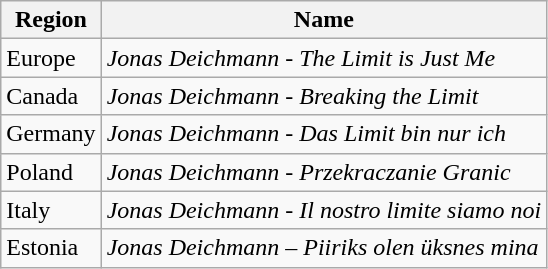<table class="wikitable" width=align=>
<tr>
<th>Region</th>
<th>Name</th>
</tr>
<tr>
<td>Europe</td>
<td><em>Jonas Deichmann - The Limit is Just Me</em></td>
</tr>
<tr>
<td>Canada</td>
<td><em>Jonas Deichmann - Breaking the Limit</em></td>
</tr>
<tr>
<td>Germany</td>
<td><em>Jonas Deichmann - Das Limit bin nur ich</em></td>
</tr>
<tr>
<td>Poland</td>
<td><em>Jonas Deichmann - Przekraczanie Granic</em></td>
</tr>
<tr>
<td>Italy</td>
<td><em>Jonas Deichmann - Il nostro limite siamo noi</em></td>
</tr>
<tr>
<td>Estonia</td>
<td><em>Jonas Deichmann – Piiriks olen üksnes mina</em></td>
</tr>
</table>
